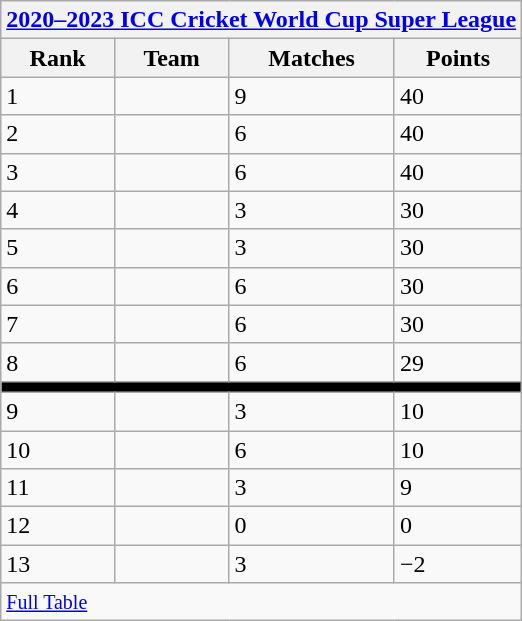<table class="wikitable" style="white-space: nowrap;" style="text-align:center">
<tr>
<th colspan="4"><a href='#'>2020–2023 ICC Cricket World Cup Super League</a></th>
</tr>
<tr>
<th>Rank</th>
<th>Team</th>
<th>Matches</th>
<th>Points</th>
</tr>
<tr>
<td>1</td>
<td style="text-align:left"></td>
<td>9</td>
<td>40</td>
</tr>
<tr>
<td>2</td>
<td style="text-align:left"></td>
<td>6</td>
<td>40</td>
</tr>
<tr>
<td>3</td>
<td style="text-align:left"></td>
<td>6</td>
<td>40</td>
</tr>
<tr>
<td>4</td>
<td style="text-align:left"></td>
<td>3</td>
<td>30</td>
</tr>
<tr>
<td>5</td>
<td style="text-align:left"></td>
<td>3</td>
<td>30</td>
</tr>
<tr>
<td>6</td>
<td style="text-align:left"></td>
<td>6</td>
<td>30</td>
</tr>
<tr>
<td>7</td>
<td style="text-align:left"></td>
<td>6</td>
<td>30</td>
</tr>
<tr>
<td>8</td>
<td style="text-align:left"></td>
<td>6</td>
<td>29</td>
</tr>
<tr>
<td colspan="4" style="background-color:#000"></td>
</tr>
<tr>
<td>9</td>
<td style="text-align:left"></td>
<td>3</td>
<td>10</td>
</tr>
<tr>
<td>10</td>
<td style="text-align:left"></td>
<td>6</td>
<td>10</td>
</tr>
<tr>
<td>11</td>
<td style="text-align:left"></td>
<td>3</td>
<td>9</td>
</tr>
<tr>
<td>12</td>
<td style="text-align:left"></td>
<td>0</td>
<td>0</td>
</tr>
<tr>
<td>13</td>
<td style="text-align:left"></td>
<td>3</td>
<td>−2</td>
</tr>
<tr>
<td colspan="4"><small><a href='#'>Full Table</a></small></td>
</tr>
</table>
